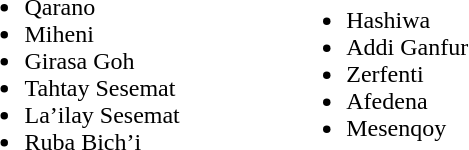<table>
<tr>
<td><br><ul><li>Qarano</li><li>Miheni</li><li>Girasa Goh</li><li>Tahtay Sesemat</li><li>La’ilay Sesemat</li><li>Ruba Bich’i</li></ul></td>
<td WIDTH="63"></td>
<td><br><ul><li>Hashiwa</li><li>Addi Ganfur</li><li>Zerfenti</li><li>Afedena</li><li>Mesenqoy</li></ul></td>
</tr>
</table>
